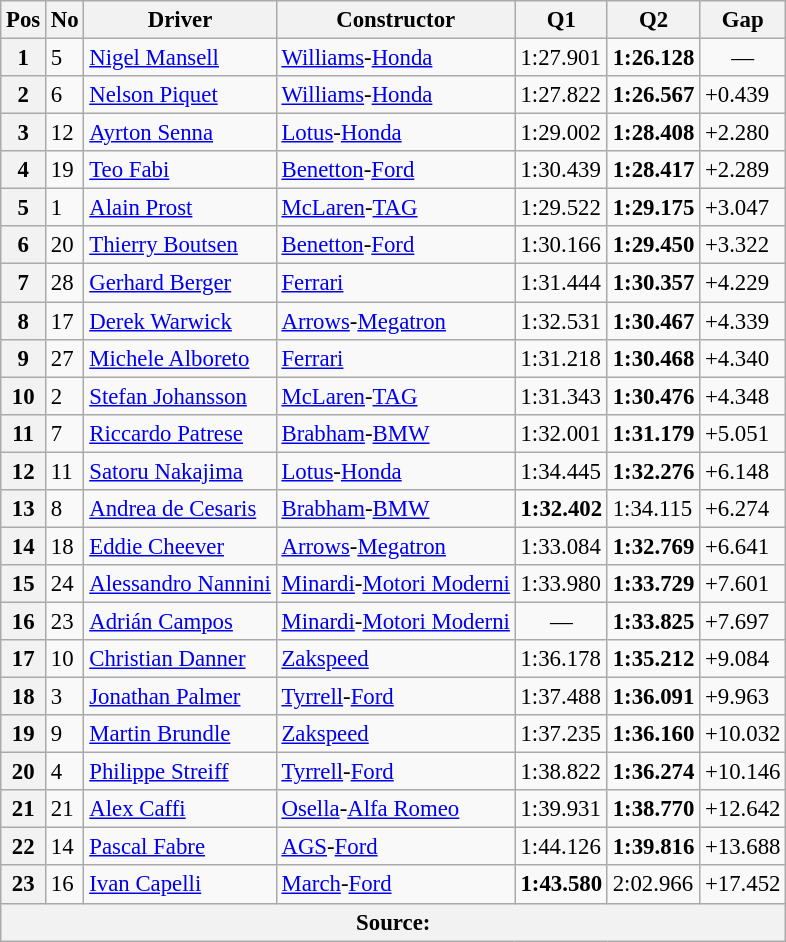<table class="wikitable" style="font-size: 95%;">
<tr>
<th>Pos</th>
<th>No</th>
<th>Driver</th>
<th>Constructor</th>
<th>Q1</th>
<th>Q2</th>
<th>Gap</th>
</tr>
<tr>
<th>1</th>
<td>5</td>
<td> <a href='#'>Nigel Mansell</a></td>
<td><a href='#'>Williams</a>-<a href='#'>Honda</a></td>
<td>1:27.901</td>
<td><strong>1:26.128</strong></td>
<td align="center">—</td>
</tr>
<tr>
<th>2</th>
<td>6</td>
<td> <a href='#'>Nelson Piquet</a></td>
<td><a href='#'>Williams</a>-<a href='#'>Honda</a></td>
<td>1:27.822</td>
<td><strong>1:26.567</strong></td>
<td>+0.439</td>
</tr>
<tr>
<th>3</th>
<td>12</td>
<td> <a href='#'>Ayrton Senna</a></td>
<td><a href='#'>Lotus</a>-<a href='#'>Honda</a></td>
<td>1:29.002</td>
<td><strong>1:28.408</strong></td>
<td>+2.280</td>
</tr>
<tr>
<th>4</th>
<td>19</td>
<td> <a href='#'>Teo Fabi</a></td>
<td><a href='#'>Benetton</a>-<a href='#'>Ford</a></td>
<td>1:30.439</td>
<td><strong>1:28.417</strong></td>
<td>+2.289</td>
</tr>
<tr>
<th>5</th>
<td>1</td>
<td> <a href='#'>Alain Prost</a></td>
<td><a href='#'>McLaren</a>-<a href='#'>TAG</a></td>
<td>1:29.522</td>
<td><strong>1:29.175</strong></td>
<td>+3.047</td>
</tr>
<tr>
<th>6</th>
<td>20</td>
<td> <a href='#'>Thierry Boutsen</a></td>
<td><a href='#'>Benetton</a>-<a href='#'>Ford</a></td>
<td>1:30.166</td>
<td><strong>1:29.450</strong></td>
<td>+3.322</td>
</tr>
<tr>
<th>7</th>
<td>28</td>
<td> <a href='#'>Gerhard Berger</a></td>
<td><a href='#'>Ferrari</a></td>
<td>1:31.444</td>
<td><strong>1:30.357</strong></td>
<td>+4.229</td>
</tr>
<tr>
<th>8</th>
<td>17</td>
<td> <a href='#'>Derek Warwick</a></td>
<td><a href='#'>Arrows</a>-<a href='#'>Megatron</a></td>
<td>1:32.531</td>
<td><strong>1:30.467</strong></td>
<td>+4.339</td>
</tr>
<tr>
<th>9</th>
<td>27</td>
<td> <a href='#'>Michele Alboreto</a></td>
<td><a href='#'>Ferrari</a></td>
<td>1:31.218</td>
<td><strong>1:30.468</strong></td>
<td>+4.340</td>
</tr>
<tr>
<th>10</th>
<td>2</td>
<td> <a href='#'>Stefan Johansson</a></td>
<td><a href='#'>McLaren</a>-<a href='#'>TAG</a></td>
<td>1:31.343</td>
<td><strong>1:30.476</strong></td>
<td>+4.348</td>
</tr>
<tr>
<th>11</th>
<td>7</td>
<td> <a href='#'>Riccardo Patrese</a></td>
<td><a href='#'>Brabham</a>-<a href='#'>BMW</a></td>
<td>1:32.001</td>
<td><strong>1:31.179</strong></td>
<td>+5.051</td>
</tr>
<tr>
<th>12</th>
<td>11</td>
<td> <a href='#'>Satoru Nakajima</a></td>
<td><a href='#'>Lotus</a>-<a href='#'>Honda</a></td>
<td>1:34.445</td>
<td><strong>1:32.276</strong></td>
<td>+6.148</td>
</tr>
<tr>
<th>13</th>
<td>8</td>
<td> <a href='#'>Andrea de Cesaris</a></td>
<td><a href='#'>Brabham</a>-<a href='#'>BMW</a></td>
<td><strong>1:32.402</strong></td>
<td>1:34.115</td>
<td>+6.274</td>
</tr>
<tr>
<th>14</th>
<td>18</td>
<td> <a href='#'>Eddie Cheever</a></td>
<td><a href='#'>Arrows</a>-<a href='#'>Megatron</a></td>
<td>1:33.084</td>
<td><strong>1:32.769</strong></td>
<td>+6.641</td>
</tr>
<tr>
<th>15</th>
<td>24</td>
<td> <a href='#'>Alessandro Nannini</a></td>
<td><a href='#'>Minardi</a>-<a href='#'>Motori Moderni</a></td>
<td>1:33.980</td>
<td><strong>1:33.729</strong></td>
<td>+7.601</td>
</tr>
<tr>
<th>16</th>
<td>23</td>
<td> <a href='#'>Adrián Campos</a></td>
<td><a href='#'>Minardi</a>-<a href='#'>Motori Moderni</a></td>
<td align="center">—</td>
<td><strong>1:33.825</strong></td>
<td>+7.697</td>
</tr>
<tr>
<th>17</th>
<td>10</td>
<td> <a href='#'>Christian Danner</a></td>
<td><a href='#'>Zakspeed</a></td>
<td>1:36.178</td>
<td><strong>1:35.212</strong></td>
<td>+9.084</td>
</tr>
<tr>
<th>18</th>
<td>3</td>
<td> <a href='#'>Jonathan Palmer</a></td>
<td><a href='#'>Tyrrell</a>-<a href='#'>Ford</a></td>
<td>1:37.488</td>
<td><strong>1:36.091</strong></td>
<td>+9.963</td>
</tr>
<tr>
<th>19</th>
<td>9</td>
<td> <a href='#'>Martin Brundle</a></td>
<td><a href='#'>Zakspeed</a></td>
<td>1:37.235</td>
<td><strong>1:36.160</strong></td>
<td>+10.032</td>
</tr>
<tr>
<th>20</th>
<td>4</td>
<td> <a href='#'>Philippe Streiff</a></td>
<td><a href='#'>Tyrrell</a>-<a href='#'>Ford</a></td>
<td>1:38.822</td>
<td><strong>1:36.274</strong></td>
<td>+10.146</td>
</tr>
<tr>
<th>21</th>
<td>21</td>
<td> <a href='#'>Alex Caffi</a></td>
<td><a href='#'>Osella</a>-<a href='#'>Alfa Romeo</a></td>
<td>1:39.931</td>
<td><strong>1:38.770</strong></td>
<td>+12.642</td>
</tr>
<tr>
<th>22</th>
<td>14</td>
<td> <a href='#'>Pascal Fabre</a></td>
<td><a href='#'>AGS</a>-<a href='#'>Ford</a></td>
<td>1:44.126</td>
<td><strong>1:39.816</strong></td>
<td>+13.688</td>
</tr>
<tr>
<th>23</th>
<td>16</td>
<td> <a href='#'>Ivan Capelli</a></td>
<td><a href='#'>March</a>-<a href='#'>Ford</a></td>
<td><strong>1:43.580</strong></td>
<td>2:02.966</td>
<td>+17.452</td>
</tr>
<tr>
<th colspan="8">Source:</th>
</tr>
</table>
